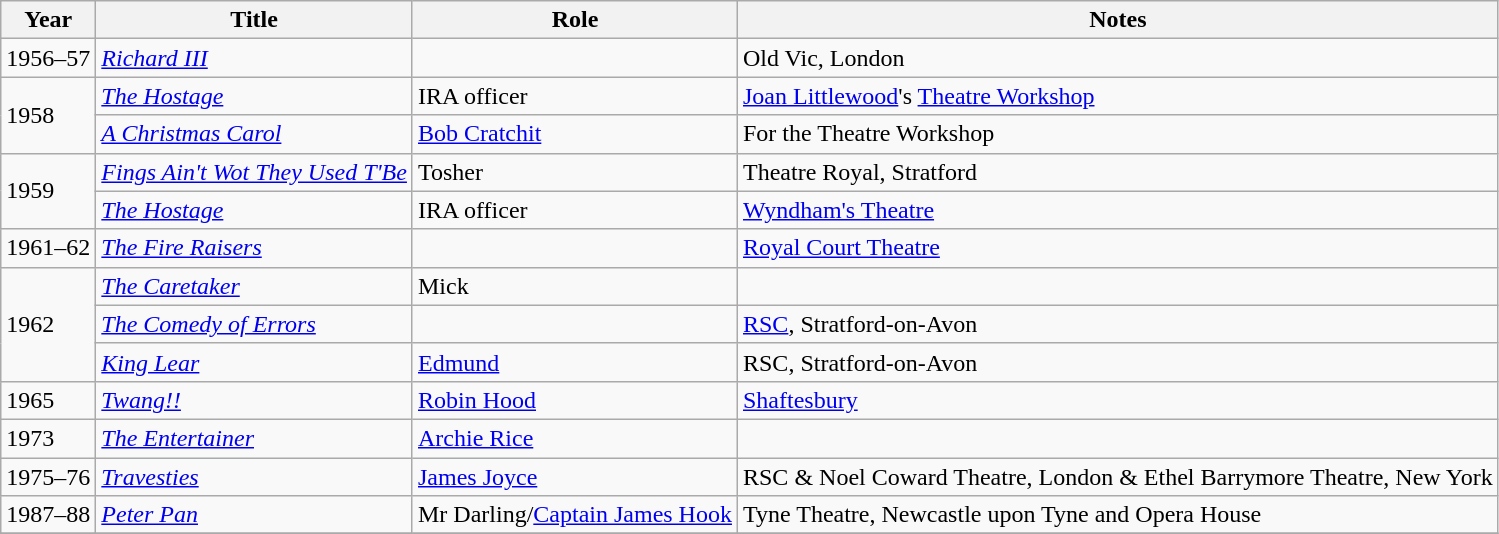<table class="wikitable sortable">
<tr>
<th>Year</th>
<th>Title</th>
<th>Role</th>
<th>Notes</th>
</tr>
<tr>
<td>1956–57</td>
<td><em><a href='#'>Richard III</a></em></td>
<td></td>
<td>Old Vic, London</td>
</tr>
<tr>
<td rowspan="2">1958</td>
<td><em><a href='#'>The Hostage</a></em></td>
<td>IRA officer</td>
<td><a href='#'>Joan Littlewood</a>'s <a href='#'>Theatre Workshop</a></td>
</tr>
<tr>
<td><em><a href='#'>A Christmas Carol</a></em></td>
<td><a href='#'>Bob Cratchit</a></td>
<td>For the Theatre Workshop</td>
</tr>
<tr>
<td rowspan="2">1959</td>
<td><em><a href='#'>Fings Ain't Wot They Used T'Be</a></em></td>
<td>Tosher</td>
<td>Theatre Royal, Stratford</td>
</tr>
<tr>
<td><em><a href='#'>The Hostage</a></em></td>
<td>IRA officer</td>
<td><a href='#'>Wyndham's Theatre</a></td>
</tr>
<tr>
<td>1961–62</td>
<td><em><a href='#'>The Fire Raisers</a></em></td>
<td></td>
<td><a href='#'>Royal Court Theatre</a></td>
</tr>
<tr>
<td rowspan="3">1962</td>
<td><em><a href='#'>The Caretaker</a></em></td>
<td>Mick</td>
<td></td>
</tr>
<tr>
<td><em><a href='#'>The Comedy of Errors</a></em></td>
<td></td>
<td><a href='#'>RSC</a>, Stratford-on-Avon</td>
</tr>
<tr>
<td><em><a href='#'>King Lear</a></em></td>
<td><a href='#'>Edmund</a></td>
<td>RSC, Stratford-on-Avon</td>
</tr>
<tr>
<td>1965</td>
<td><em><a href='#'>Twang!!</a></em></td>
<td><a href='#'>Robin Hood</a></td>
<td><a href='#'>Shaftesbury</a></td>
</tr>
<tr>
<td>1973</td>
<td><em><a href='#'>The Entertainer</a></em></td>
<td><a href='#'>Archie Rice</a></td>
<td></td>
</tr>
<tr>
<td>1975–76</td>
<td><em><a href='#'>Travesties</a></em></td>
<td><a href='#'>James Joyce</a></td>
<td>RSC & Noel Coward Theatre, London & Ethel Barrymore Theatre, New York</td>
</tr>
<tr>
<td>1987–88</td>
<td><em><a href='#'>Peter Pan</a></em></td>
<td>Mr Darling/<a href='#'>Captain James Hook</a></td>
<td>Tyne Theatre, Newcastle upon Tyne and Opera House</td>
</tr>
<tr>
</tr>
</table>
